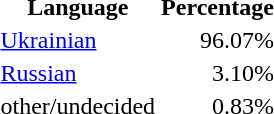<table class="standard">
<tr>
<th>Language</th>
<th>Percentage</th>
</tr>
<tr>
<td><a href='#'>Ukrainian</a></td>
<td align="right">96.07%</td>
</tr>
<tr>
<td><a href='#'>Russian</a></td>
<td align="right">3.10%</td>
</tr>
<tr>
<td>other/undecided</td>
<td align="right">0.83%</td>
</tr>
</table>
